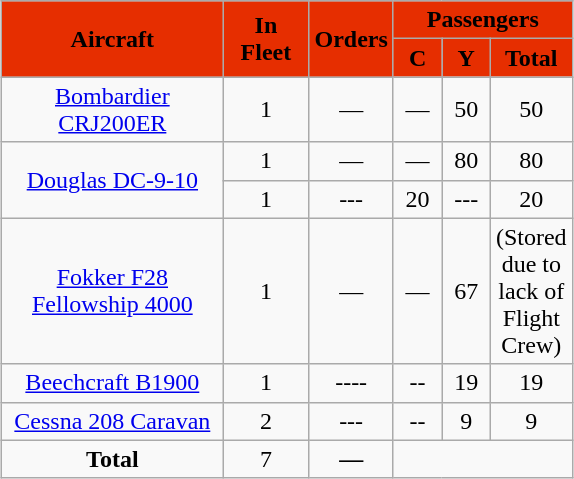<table class="wikitable toccolours" border="1" cellpadding="3" style="border-collapse:collapse;text-align:center;margin:1em auto;">
<tr bgcolor=#E62E00>
<th rowspan="2" style="background:#E62E00; width:140px;"><span> Aircraft</span></th>
<th rowspan="2" style="background:#E62E00; width:50px;"><span> In Fleet</span></th>
<th rowspan="2" style="background:#E62E00; width:40px;"><span> Orders</span></th>
<th colspan="3" style="background:#E62E00;"><span> Passengers</span></th>
</tr>
<tr>
<th style="background:#E62E00; width:25px;"><abbr><span>C</span></abbr></th>
<th style="background:#E62E00; width:25px;"><abbr><span>Y</span></abbr></th>
<th style="background:#E62E00; width:25px;"><span> Total</span></th>
</tr>
<tr>
<td><a href='#'>Bombardier CRJ200ER</a></td>
<td>1</td>
<td>—</td>
<td>—</td>
<td>50</td>
<td>50</td>
</tr>
<tr>
<td rowspan="2"><a href='#'>Douglas DC-9-10</a></td>
<td>1</td>
<td>—</td>
<td>—</td>
<td>80</td>
<td>80</td>
</tr>
<tr>
<td>1</td>
<td>---</td>
<td>20</td>
<td>---</td>
<td>20</td>
</tr>
<tr>
<td><a href='#'>Fokker F28 Fellowship 4000</a></td>
<td>1</td>
<td>—</td>
<td>—</td>
<td>67</td>
<td>(Stored due to lack of Flight Crew)</td>
</tr>
<tr>
<td><a href='#'>Beechcraft B1900</a></td>
<td>1</td>
<td>----</td>
<td>--</td>
<td>19</td>
<td>19</td>
</tr>
<tr>
<td><a href='#'>Cessna 208 Caravan</a></td>
<td>2</td>
<td>---</td>
<td>--</td>
<td>9</td>
<td>9</td>
</tr>
<tr>
<td><strong>Total</strong></td>
<td>7</td>
<td><strong>—</strong></td>
<td colspan="3"></td>
</tr>
</table>
